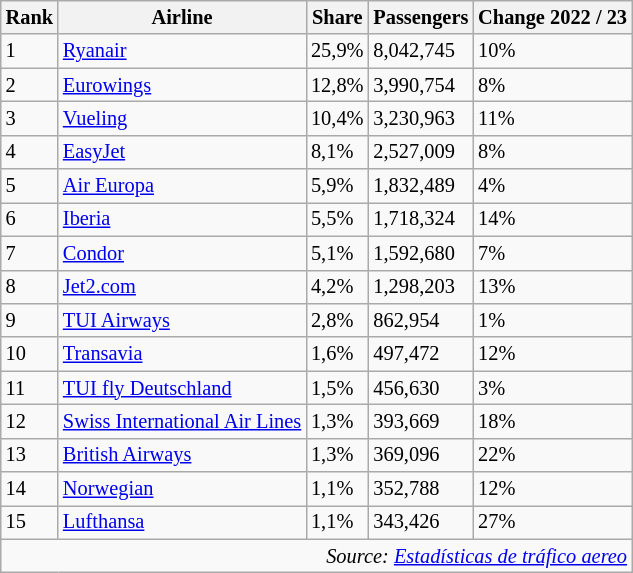<table class="wikitable" style="font-size: 85%; width:align">
<tr>
<th>Rank</th>
<th>Airline</th>
<th>Share</th>
<th>Passengers</th>
<th>Change 2022 / 23</th>
</tr>
<tr>
<td>1</td>
<td><a href='#'>Ryanair</a></td>
<td>25,9%</td>
<td>8,042,745</td>
<td> 10%</td>
</tr>
<tr>
<td>2</td>
<td><a href='#'>Eurowings</a></td>
<td>12,8%</td>
<td>3,990,754</td>
<td> 8%</td>
</tr>
<tr>
<td>3</td>
<td><a href='#'>Vueling</a></td>
<td>10,4%</td>
<td>3,230,963</td>
<td> 11%</td>
</tr>
<tr>
<td>4</td>
<td><a href='#'>EasyJet</a></td>
<td>8,1%</td>
<td>2,527,009</td>
<td> 8%</td>
</tr>
<tr>
<td>5</td>
<td><a href='#'>Air Europa</a></td>
<td>5,9%</td>
<td>1,832,489</td>
<td> 4%</td>
</tr>
<tr>
<td>6</td>
<td><a href='#'>Iberia</a></td>
<td>5,5%</td>
<td>1,718,324</td>
<td> 14%</td>
</tr>
<tr>
<td>7</td>
<td><a href='#'>Condor</a></td>
<td>5,1%</td>
<td>1,592,680</td>
<td> 7%</td>
</tr>
<tr>
<td>8</td>
<td><a href='#'>Jet2.com</a></td>
<td>4,2%</td>
<td>1,298,203</td>
<td> 13%</td>
</tr>
<tr>
<td>9</td>
<td><a href='#'>TUI Airways</a></td>
<td>2,8%</td>
<td>862,954</td>
<td> 1%</td>
</tr>
<tr>
<td>10</td>
<td><a href='#'>Transavia</a></td>
<td>1,6%</td>
<td>497,472</td>
<td> 12%</td>
</tr>
<tr>
<td>11</td>
<td><a href='#'>TUI fly Deutschland</a></td>
<td>1,5%</td>
<td>456,630</td>
<td> 3%</td>
</tr>
<tr>
<td>12</td>
<td><a href='#'>Swiss International Air Lines</a></td>
<td>1,3%</td>
<td>393,669</td>
<td> 18%</td>
</tr>
<tr>
<td>13</td>
<td><a href='#'>British Airways</a></td>
<td>1,3%</td>
<td>369,096</td>
<td> 22%</td>
</tr>
<tr>
<td>14</td>
<td><a href='#'>Norwegian</a></td>
<td>1,1%</td>
<td>352,788</td>
<td> 12%</td>
</tr>
<tr>
<td>15</td>
<td><a href='#'>Lufthansa</a></td>
<td>1,1%</td>
<td>343,426</td>
<td> 27%</td>
</tr>
<tr>
<td colspan="5" style="text-align:right;"><em>Source: <a href='#'>Estadísticas de tráfico aereo</a></em></td>
</tr>
</table>
